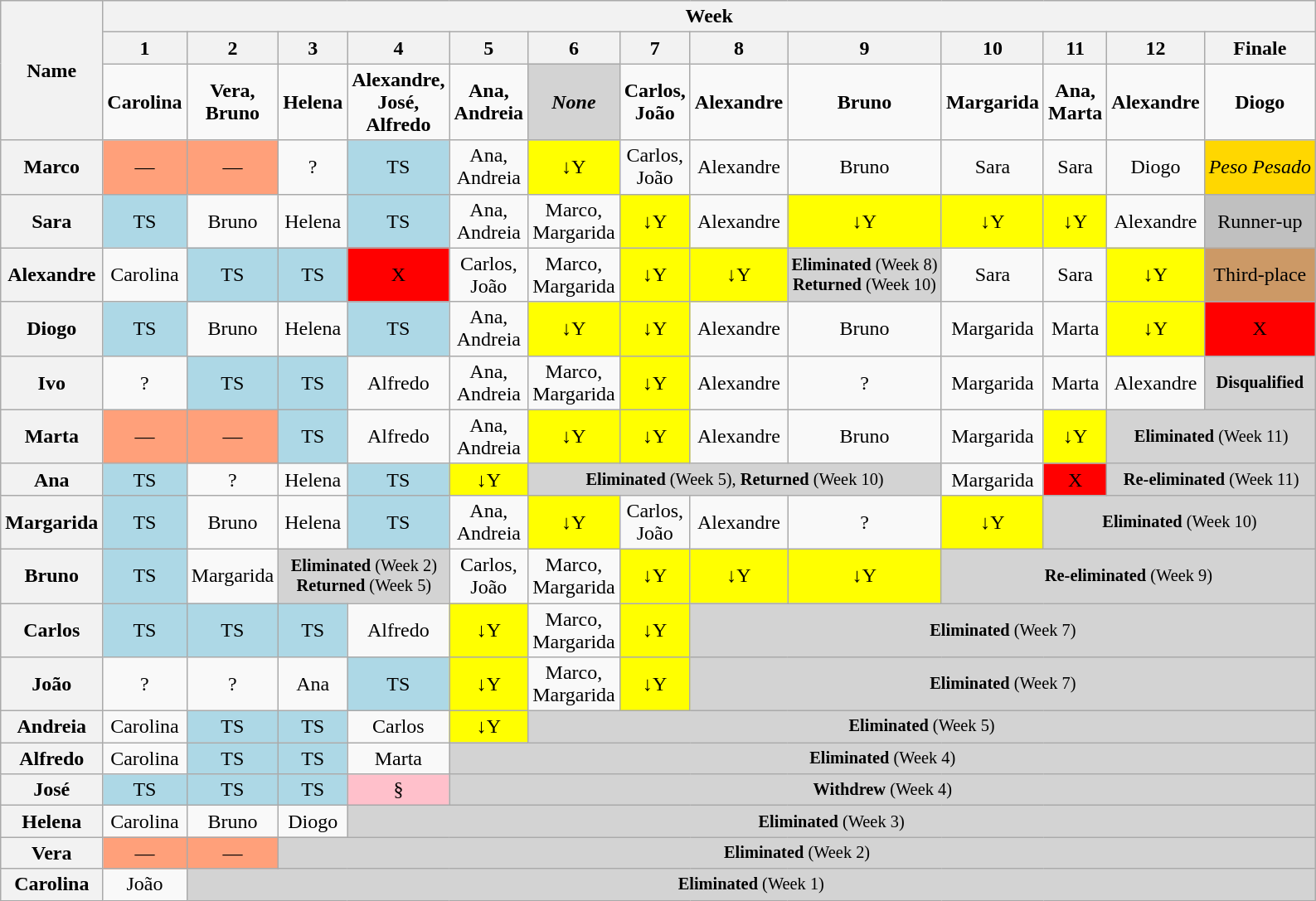<table class="wikitable" style="text-align:center">
<tr>
<th scope="col" rowspan="3">Name</th>
<th scope="col" colspan="13">Week</th>
</tr>
<tr>
<th scope="col">1</th>
<th scope="col">2</th>
<th scope="col">3</th>
<th scope="col">4</th>
<th scope="col">5</th>
<th scope="col">6</th>
<th scope="col">7</th>
<th scope="col">8</th>
<th scope="col">9</th>
<th scope="col">10</th>
<th scope="col">11</th>
<th scope="col">12</th>
<th scope="col">Finale</th>
</tr>
<tr style="font-weight:bold">
<td>Carolina</td>
<td>Vera,<br>Bruno</td>
<td>Helena</td>
<td>Alexandre,<br>José,<br>Alfredo</td>
<td>Ana,<br>Andreia</td>
<td bgcolor="lightgray"><em>None</em><br></td>
<td>Carlos,<br>João</td>
<td>Alexandre</td>
<td>Bruno</td>
<td>Margarida</td>
<td>Ana,<br>Marta</td>
<td>Alexandre</td>
<td>Diogo</td>
</tr>
<tr>
<th scope="row"><strong>Marco</strong></th>
<td bgcolor="lightsalmon">—</td>
<td bgcolor="lightsalmon">—</td>
<td>?</td>
<td bgcolor="lightblue">TS</td>
<td>Ana,<br>Andreia</td>
<td bgcolor="yellow">↓Y</td>
<td>Carlos,<br>João</td>
<td>Alexandre</td>
<td>Bruno</td>
<td>Sara</td>
<td>Sara</td>
<td>Diogo</td>
<td bgcolor="gold"><em>Peso Pesado</em></td>
</tr>
<tr>
<th scope="row"><strong>Sara</strong></th>
<td bgcolor="lightblue">TS</td>
<td>Bruno</td>
<td>Helena</td>
<td bgcolor="lightblue">TS</td>
<td>Ana,<br>Andreia</td>
<td>Marco,<br>Margarida</td>
<td bgcolor="yellow">↓Y</td>
<td>Alexandre</td>
<td bgcolor="yellow">↓Y</td>
<td bgcolor="yellow">↓Y</td>
<td bgcolor="yellow">↓Y</td>
<td>Alexandre</td>
<td bgcolor="silver">Runner-up</td>
</tr>
<tr>
<th scope="row"><strong>Alexandre</strong></th>
<td>Carolina</td>
<td bgcolor="lightblue">TS</td>
<td bgcolor="lightblue">TS</td>
<td bgcolor="red">X</td>
<td>Carlos,<br>João</td>
<td>Marco,<br>Margarida</td>
<td bgcolor="yellow">↓Y</td>
<td bgcolor="yellow">↓Y</td>
<td bgcolor="lightgray" style="font-size:85%"><strong>Eliminated</strong> (Week 8)<br><strong>Returned</strong> (Week 10)</td>
<td>Sara</td>
<td>Sara</td>
<td bgcolor="yellow">↓Y</td>
<td bgcolor="#cc9966">Third-place</td>
</tr>
<tr>
<th scope="row"><strong>Diogo</strong></th>
<td bgcolor="lightblue">TS</td>
<td>Bruno</td>
<td>Helena</td>
<td bgcolor="lightblue">TS</td>
<td>Ana,<br>Andreia</td>
<td bgcolor="yellow">↓Y</td>
<td bgcolor="yellow">↓Y</td>
<td>Alexandre</td>
<td>Bruno</td>
<td>Margarida</td>
<td>Marta</td>
<td bgcolor="yellow">↓Y</td>
<td bgcolor="red">X</td>
</tr>
<tr>
<th scope="row"><strong>Ivo</strong></th>
<td>?</td>
<td bgcolor="lightblue">TS</td>
<td bgcolor="lightblue">TS</td>
<td>Alfredo</td>
<td>Ana,<br>Andreia</td>
<td>Marco,<br>Margarida</td>
<td bgcolor="yellow">↓Y</td>
<td>Alexandre</td>
<td>?</td>
<td>Margarida</td>
<td>Marta</td>
<td>Alexandre</td>
<td bgcolor="lightgray" style="font-size:85%"><strong>Disqualified</strong></td>
</tr>
<tr>
<th scope="row"><strong>Marta</strong></th>
<td bgcolor="lightsalmon">—</td>
<td bgcolor="lightsalmon">—</td>
<td bgcolor="lightblue">TS</td>
<td>Alfredo</td>
<td>Ana,<br>Andreia</td>
<td bgcolor="yellow">↓Y</td>
<td bgcolor="yellow">↓Y</td>
<td>Alexandre</td>
<td>Bruno</td>
<td>Margarida</td>
<td bgcolor="yellow">↓Y</td>
<td colspan="2" bgcolor="lightgray" style="font-size:85%"><strong>Eliminated</strong> (Week 11)</td>
</tr>
<tr>
<th scope="row"><strong>Ana</strong></th>
<td bgcolor="lightblue">TS</td>
<td>?</td>
<td>Helena</td>
<td bgcolor="lightblue">TS</td>
<td bgcolor="yellow">↓Y</td>
<td colspan="4" bgcolor="lightgray" style="font-size:85%"><strong>Eliminated</strong> (Week 5), <strong>Returned</strong> (Week 10)</td>
<td>Margarida</td>
<td bgcolor="red">X</td>
<td colspan="2" bgcolor="lightgray" style="font-size:85%"><strong>Re-eliminated</strong> (Week 11)</td>
</tr>
<tr>
<th scope="row"><strong>Margarida</strong></th>
<td bgcolor="lightblue">TS</td>
<td>Bruno</td>
<td>Helena</td>
<td bgcolor="lightblue">TS</td>
<td>Ana,<br>Andreia</td>
<td bgcolor="yellow">↓Y</td>
<td>Carlos,<br>João</td>
<td>Alexandre</td>
<td>?</td>
<td bgcolor="yellow">↓Y</td>
<td colspan="3" bgcolor="lightgray" style="font-size:85%"><strong>Eliminated</strong> (Week 10)</td>
</tr>
<tr>
<th scope="row"><strong>Bruno</strong></th>
<td bgcolor="lightblue">TS</td>
<td>Margarida</td>
<td colspan="2" bgcolor="lightgray" style="font-size:85%"><strong>Eliminated</strong> (Week 2)<br><strong>Returned</strong> (Week 5)</td>
<td>Carlos,<br>João</td>
<td>Marco,<br>Margarida</td>
<td bgcolor="yellow">↓Y</td>
<td bgcolor="yellow">↓Y</td>
<td bgcolor="yellow">↓Y</td>
<td colspan="4" bgcolor="lightgray" style="font-size:85%"><strong>Re-eliminated</strong> (Week 9)</td>
</tr>
<tr>
<th scope="row"><strong>Carlos</strong></th>
<td bgcolor="lightblue">TS</td>
<td bgcolor="lightblue">TS</td>
<td bgcolor="lightblue">TS</td>
<td>Alfredo</td>
<td bgcolor="yellow">↓Y</td>
<td>Marco,<br>Margarida</td>
<td bgcolor="yellow">↓Y</td>
<td colspan="6" bgcolor="lightgray" style="font-size:85%"><strong>Eliminated</strong> (Week 7)</td>
</tr>
<tr>
<th scope="row"><strong>João</strong></th>
<td>?</td>
<td>?</td>
<td>Ana</td>
<td bgcolor="lightblue">TS</td>
<td bgcolor="yellow">↓Y</td>
<td>Marco,<br>Margarida</td>
<td bgcolor="yellow">↓Y</td>
<td colspan="6" bgcolor="lightgray" style="font-size:85%"><strong>Eliminated</strong> (Week 7)</td>
</tr>
<tr>
<th scope="row"><strong>Andreia</strong></th>
<td>Carolina</td>
<td bgcolor="lightblue">TS</td>
<td bgcolor="lightblue">TS</td>
<td>Carlos</td>
<td bgcolor="yellow">↓Y</td>
<td colspan="8" bgcolor="lightgray" style="font-size:85%"><strong>Eliminated</strong> (Week 5)</td>
</tr>
<tr>
<th scope="row"><strong>Alfredo</strong></th>
<td>Carolina</td>
<td bgcolor="lightblue">TS</td>
<td bgcolor="lightblue">TS</td>
<td>Marta</td>
<td colspan="9" bgcolor="lightgray" style="font-size:85%"><strong>Eliminated</strong> (Week 4)</td>
</tr>
<tr>
<th scope="row"><strong>José</strong></th>
<td bgcolor="lightblue">TS</td>
<td bgcolor="lightblue">TS</td>
<td bgcolor="lightblue">TS</td>
<td bgcolor="pink">§</td>
<td colspan="9" bgcolor="lightgray" style="font-size:85%"><strong>Withdrew</strong> (Week 4)</td>
</tr>
<tr>
<th scope="row"><strong>Helena</strong></th>
<td>Carolina</td>
<td>Bruno</td>
<td>Diogo</td>
<td colspan="10" bgcolor="lightgray" style="font-size:85%"><strong>Eliminated</strong> (Week 3)</td>
</tr>
<tr>
<th scope="row"><strong>Vera</strong></th>
<td bgcolor="lightsalmon">—</td>
<td bgcolor="lightsalmon">—</td>
<td colspan="11" bgcolor="lightgray" style="font-size:85%"><strong>Eliminated</strong> (Week 2)</td>
</tr>
<tr>
<th scope="row"><strong>Carolina</strong></th>
<td>João</td>
<td colspan="12" bgcolor="lightgray" style="font-size:85%"><strong>Eliminated</strong> (Week 1)</td>
</tr>
</table>
